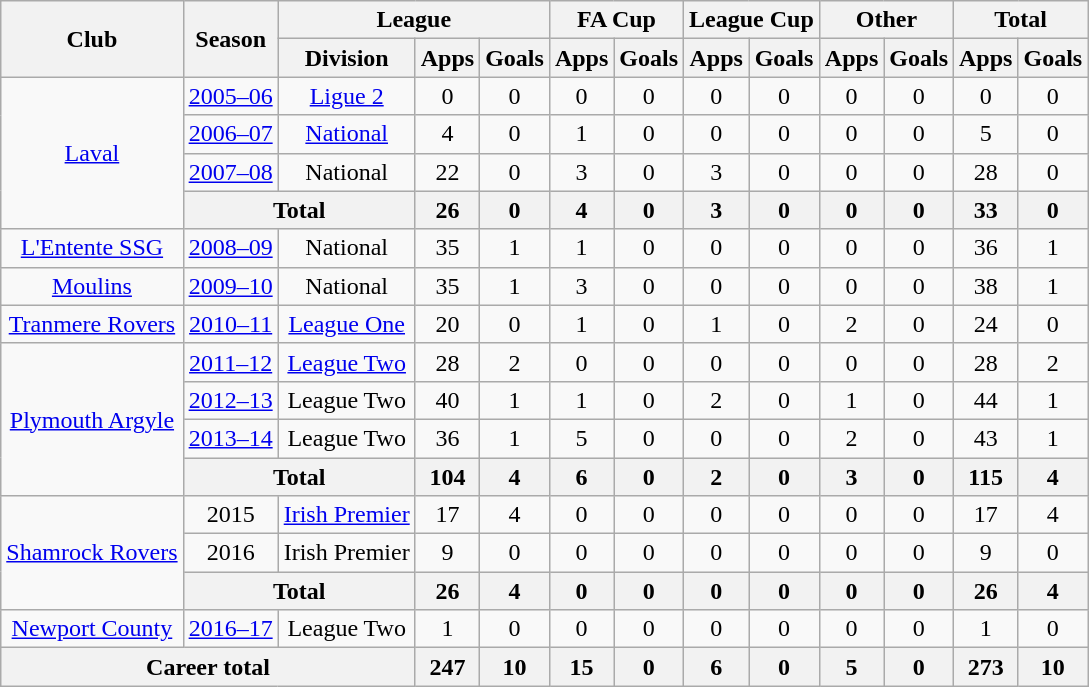<table class="wikitable" style="text-align:center">
<tr>
<th rowspan="2">Club</th>
<th rowspan="2">Season</th>
<th colspan="3">League</th>
<th colspan="2">FA Cup</th>
<th colspan="2">League Cup</th>
<th colspan="2">Other</th>
<th colspan="2">Total</th>
</tr>
<tr>
<th>Division</th>
<th>Apps</th>
<th>Goals</th>
<th>Apps</th>
<th>Goals</th>
<th>Apps</th>
<th>Goals</th>
<th>Apps</th>
<th>Goals</th>
<th>Apps</th>
<th>Goals</th>
</tr>
<tr>
<td rowspan="4"><a href='#'>Laval</a></td>
<td><a href='#'>2005–06</a></td>
<td><a href='#'>Ligue 2</a></td>
<td>0</td>
<td>0</td>
<td>0</td>
<td>0</td>
<td>0</td>
<td>0</td>
<td>0</td>
<td>0</td>
<td>0</td>
<td>0</td>
</tr>
<tr>
<td><a href='#'>2006–07</a></td>
<td><a href='#'>National</a></td>
<td>4</td>
<td>0</td>
<td>1</td>
<td>0</td>
<td>0</td>
<td>0</td>
<td>0</td>
<td>0</td>
<td>5</td>
<td>0</td>
</tr>
<tr>
<td><a href='#'>2007–08</a></td>
<td>National</td>
<td>22</td>
<td>0</td>
<td>3</td>
<td>0</td>
<td>3</td>
<td>0</td>
<td>0</td>
<td>0</td>
<td>28</td>
<td>0</td>
</tr>
<tr>
<th colspan="2">Total</th>
<th>26</th>
<th>0</th>
<th>4</th>
<th>0</th>
<th>3</th>
<th>0</th>
<th>0</th>
<th>0</th>
<th>33</th>
<th>0</th>
</tr>
<tr>
<td><a href='#'>L'Entente SSG</a></td>
<td><a href='#'>2008–09</a></td>
<td>National</td>
<td>35</td>
<td>1</td>
<td>1</td>
<td>0</td>
<td>0</td>
<td>0</td>
<td>0</td>
<td>0</td>
<td>36</td>
<td>1</td>
</tr>
<tr>
<td><a href='#'>Moulins</a></td>
<td><a href='#'>2009–10</a></td>
<td>National</td>
<td>35</td>
<td>1</td>
<td>3</td>
<td>0</td>
<td>0</td>
<td>0</td>
<td>0</td>
<td>0</td>
<td>38</td>
<td>1</td>
</tr>
<tr>
<td><a href='#'>Tranmere Rovers</a></td>
<td><a href='#'>2010–11</a></td>
<td><a href='#'>League One</a></td>
<td>20</td>
<td>0</td>
<td>1</td>
<td>0</td>
<td>1</td>
<td>0</td>
<td>2</td>
<td>0</td>
<td>24</td>
<td>0</td>
</tr>
<tr>
<td rowspan="4"><a href='#'>Plymouth Argyle</a></td>
<td><a href='#'>2011–12</a></td>
<td><a href='#'>League Two</a></td>
<td>28</td>
<td>2</td>
<td>0</td>
<td>0</td>
<td>0</td>
<td>0</td>
<td>0</td>
<td>0</td>
<td>28</td>
<td>2</td>
</tr>
<tr>
<td><a href='#'>2012–13</a></td>
<td>League Two</td>
<td>40</td>
<td>1</td>
<td>1</td>
<td>0</td>
<td>2</td>
<td>0</td>
<td>1</td>
<td>0</td>
<td>44</td>
<td>1</td>
</tr>
<tr>
<td><a href='#'>2013–14</a></td>
<td>League Two</td>
<td>36</td>
<td>1</td>
<td>5</td>
<td>0</td>
<td>0</td>
<td>0</td>
<td>2</td>
<td>0</td>
<td>43</td>
<td>1</td>
</tr>
<tr>
<th colspan="2">Total</th>
<th>104</th>
<th>4</th>
<th>6</th>
<th>0</th>
<th>2</th>
<th>0</th>
<th>3</th>
<th>0</th>
<th>115</th>
<th>4</th>
</tr>
<tr>
<td rowspan="3"><a href='#'>Shamrock Rovers</a></td>
<td>2015</td>
<td><a href='#'>Irish Premier</a></td>
<td>17</td>
<td>4</td>
<td>0</td>
<td>0</td>
<td>0</td>
<td>0</td>
<td>0</td>
<td>0</td>
<td>17</td>
<td>4</td>
</tr>
<tr>
<td>2016</td>
<td>Irish Premier</td>
<td>9</td>
<td>0</td>
<td>0</td>
<td>0</td>
<td>0</td>
<td>0</td>
<td>0</td>
<td>0</td>
<td>9</td>
<td>0</td>
</tr>
<tr>
<th colspan="2">Total</th>
<th>26</th>
<th>4</th>
<th>0</th>
<th>0</th>
<th>0</th>
<th>0</th>
<th>0</th>
<th>0</th>
<th>26</th>
<th>4</th>
</tr>
<tr>
<td><a href='#'>Newport County</a></td>
<td><a href='#'>2016–17</a></td>
<td>League Two</td>
<td>1</td>
<td>0</td>
<td>0</td>
<td>0</td>
<td>0</td>
<td>0</td>
<td>0</td>
<td>0</td>
<td>1</td>
<td>0</td>
</tr>
<tr>
<th colspan="3">Career total</th>
<th>247</th>
<th>10</th>
<th>15</th>
<th>0</th>
<th>6</th>
<th>0</th>
<th>5</th>
<th>0</th>
<th>273</th>
<th>10</th>
</tr>
</table>
